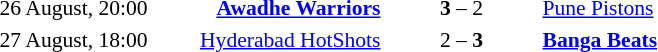<table style="font-size:90%">
<tr>
<td width=100>26 August, 20:00</td>
<td width=150 align=right><strong><a href='#'>Awadhe Warriors</a></strong></td>
<td width=100 align=center><strong>3</strong> – 2</td>
<td width=150><a href='#'>Pune Pistons</a></td>
</tr>
<tr>
<td width=100>27 August, 18:00</td>
<td width=150 align=right><a href='#'>Hyderabad HotShots</a> </td>
<td width=100 align=center>2 – <strong>3</strong></td>
<td width=150><strong><a href='#'>Banga Beats</a></strong></td>
</tr>
</table>
